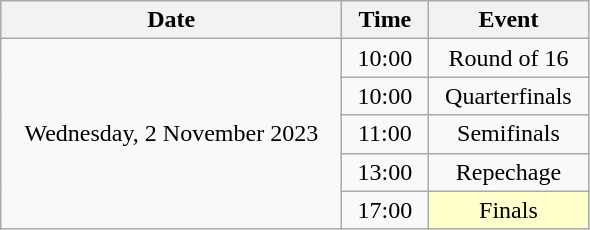<table class = "wikitable" style="text-align:center;">
<tr>
<th width=220>Date</th>
<th width=50>Time</th>
<th width=100>Event</th>
</tr>
<tr>
<td rowspan=5>Wednesday, 2 November 2023</td>
<td>10:00</td>
<td>Round of 16</td>
</tr>
<tr>
<td>10:00</td>
<td>Quarterfinals</td>
</tr>
<tr>
<td>11:00</td>
<td>Semifinals</td>
</tr>
<tr>
<td>13:00</td>
<td>Repechage</td>
</tr>
<tr>
<td>17:00</td>
<td bgcolor=ffffcc>Finals</td>
</tr>
</table>
